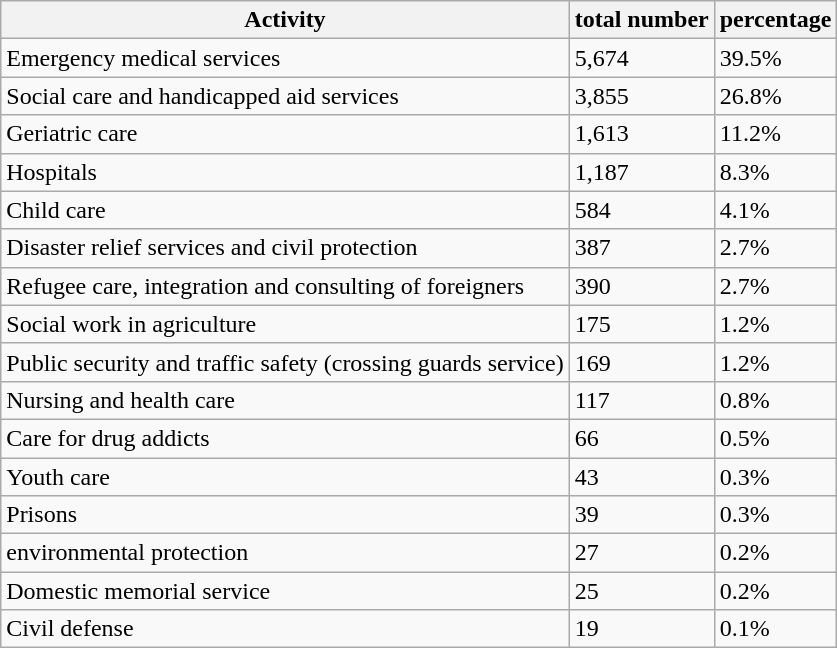<table class="wikitable">
<tr>
<th>Activity</th>
<th>total number</th>
<th>percentage</th>
</tr>
<tr>
<td>Emergency medical services</td>
<td>5,674</td>
<td>39.5%</td>
</tr>
<tr>
<td>Social care and handicapped aid services</td>
<td>3,855</td>
<td>26.8%</td>
</tr>
<tr>
<td>Geriatric care</td>
<td>1,613</td>
<td>11.2%</td>
</tr>
<tr>
<td>Hospitals</td>
<td>1,187</td>
<td>8.3%</td>
</tr>
<tr>
<td>Child care</td>
<td>584</td>
<td>4.1%</td>
</tr>
<tr>
<td>Disaster relief services and civil protection</td>
<td>387</td>
<td>2.7%</td>
</tr>
<tr>
<td>Refugee care, integration and consulting of foreigners</td>
<td>390</td>
<td>2.7%</td>
</tr>
<tr>
<td>Social work in agriculture</td>
<td>175</td>
<td>1.2%</td>
</tr>
<tr>
<td>Public security and traffic safety (crossing guards service)</td>
<td>169</td>
<td>1.2%</td>
</tr>
<tr>
<td>Nursing and health care</td>
<td>117</td>
<td>0.8%</td>
</tr>
<tr>
<td>Care for drug addicts</td>
<td>66</td>
<td>0.5%</td>
</tr>
<tr>
<td>Youth care</td>
<td>43</td>
<td>0.3%</td>
</tr>
<tr>
<td>Prisons</td>
<td>39</td>
<td>0.3%</td>
</tr>
<tr>
<td>environmental protection</td>
<td>27</td>
<td>0.2%</td>
</tr>
<tr>
<td>Domestic memorial service</td>
<td>25</td>
<td>0.2%</td>
</tr>
<tr>
<td>Civil defense</td>
<td>19</td>
<td>0.1%</td>
</tr>
</table>
